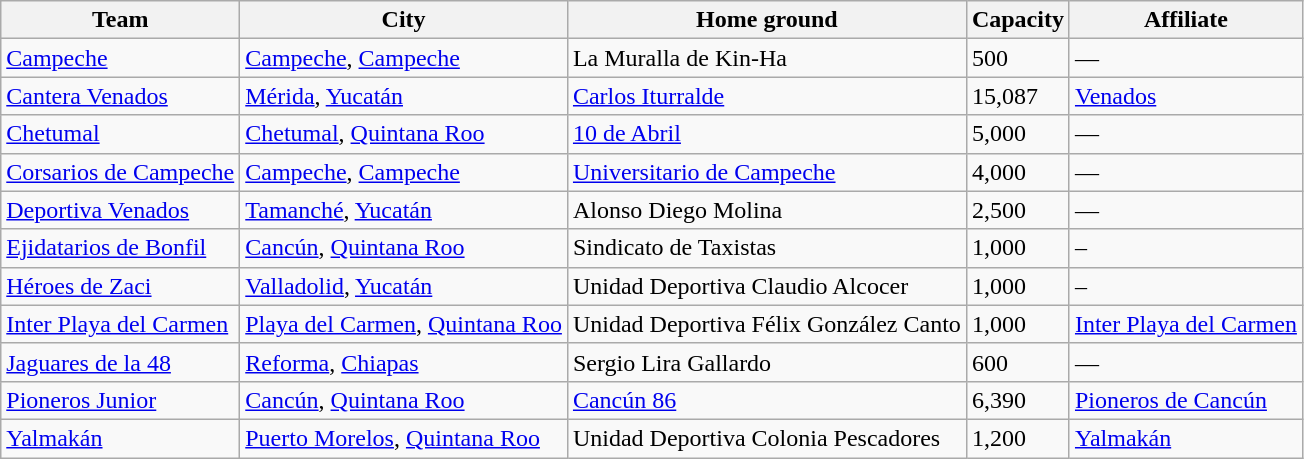<table class="wikitable sortable">
<tr>
<th>Team</th>
<th>City</th>
<th>Home ground</th>
<th>Capacity</th>
<th>Affiliate</th>
</tr>
<tr>
<td><a href='#'>Campeche</a></td>
<td><a href='#'>Campeche</a>, <a href='#'>Campeche</a></td>
<td>La Muralla de Kin-Ha</td>
<td>500</td>
<td>—</td>
</tr>
<tr>
<td><a href='#'>Cantera Venados</a></td>
<td><a href='#'>Mérida</a>, <a href='#'>Yucatán</a></td>
<td><a href='#'>Carlos Iturralde</a></td>
<td>15,087</td>
<td><a href='#'>Venados</a></td>
</tr>
<tr>
<td><a href='#'>Chetumal</a></td>
<td><a href='#'>Chetumal</a>, <a href='#'>Quintana Roo</a></td>
<td><a href='#'>10 de Abril</a></td>
<td>5,000</td>
<td>—</td>
</tr>
<tr>
<td><a href='#'>Corsarios de Campeche</a></td>
<td><a href='#'>Campeche</a>, <a href='#'>Campeche</a></td>
<td><a href='#'>Universitario de Campeche</a></td>
<td>4,000</td>
<td>—</td>
</tr>
<tr>
<td><a href='#'>Deportiva Venados</a></td>
<td><a href='#'>Tamanché</a>, <a href='#'>Yucatán</a></td>
<td>Alonso Diego Molina</td>
<td>2,500</td>
<td>—</td>
</tr>
<tr>
<td><a href='#'>Ejidatarios de Bonfil</a></td>
<td><a href='#'>Cancún</a>, <a href='#'>Quintana Roo</a></td>
<td>Sindicato de Taxistas</td>
<td>1,000</td>
<td>–</td>
</tr>
<tr>
<td><a href='#'>Héroes de Zaci</a></td>
<td><a href='#'>Valladolid</a>, <a href='#'>Yucatán</a></td>
<td>Unidad Deportiva Claudio Alcocer</td>
<td>1,000</td>
<td>–</td>
</tr>
<tr>
<td><a href='#'>Inter Playa del Carmen</a></td>
<td><a href='#'>Playa del Carmen</a>, <a href='#'>Quintana Roo</a></td>
<td>Unidad Deportiva Félix González Canto</td>
<td>1,000</td>
<td><a href='#'>Inter Playa del Carmen</a></td>
</tr>
<tr>
<td><a href='#'>Jaguares de la 48</a></td>
<td><a href='#'>Reforma</a>, <a href='#'>Chiapas</a></td>
<td>Sergio Lira Gallardo</td>
<td>600</td>
<td>—</td>
</tr>
<tr>
<td><a href='#'>Pioneros Junior</a></td>
<td><a href='#'>Cancún</a>, <a href='#'>Quintana Roo</a></td>
<td><a href='#'>Cancún 86</a></td>
<td>6,390</td>
<td><a href='#'>Pioneros de Cancún</a></td>
</tr>
<tr>
<td><a href='#'>Yalmakán</a></td>
<td><a href='#'>Puerto Morelos</a>, <a href='#'>Quintana Roo</a></td>
<td>Unidad Deportiva Colonia Pescadores</td>
<td>1,200</td>
<td><a href='#'>Yalmakán</a></td>
</tr>
</table>
